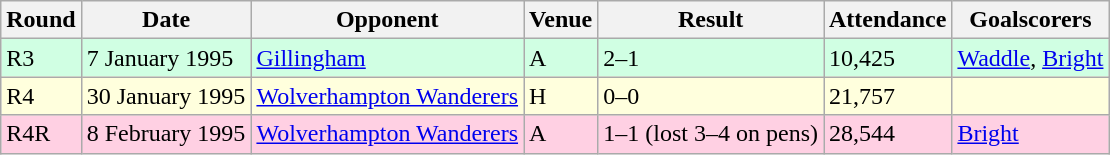<table class="wikitable">
<tr>
<th>Round</th>
<th>Date</th>
<th>Opponent</th>
<th>Venue</th>
<th>Result</th>
<th>Attendance</th>
<th>Goalscorers</th>
</tr>
<tr style="background-color: #d0ffe3;">
<td>R3</td>
<td>7 January 1995</td>
<td><a href='#'>Gillingham</a></td>
<td>A</td>
<td>2–1</td>
<td>10,425</td>
<td><a href='#'>Waddle</a>, <a href='#'>Bright</a></td>
</tr>
<tr style="background-color: #ffffdd;">
<td>R4</td>
<td>30 January 1995</td>
<td><a href='#'>Wolverhampton Wanderers</a></td>
<td>H</td>
<td>0–0</td>
<td>21,757</td>
<td></td>
</tr>
<tr style="background-color: #ffd0e3;">
<td>R4R</td>
<td>8 February 1995</td>
<td><a href='#'>Wolverhampton Wanderers</a></td>
<td>A</td>
<td>1–1 (lost 3–4 on pens)</td>
<td>28,544</td>
<td><a href='#'>Bright</a></td>
</tr>
</table>
